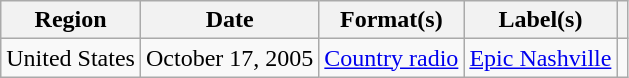<table class="wikitable">
<tr>
<th>Region</th>
<th>Date</th>
<th>Format(s)</th>
<th>Label(s)</th>
<th></th>
</tr>
<tr>
<td>United States</td>
<td>October 17, 2005</td>
<td><a href='#'>Country radio</a></td>
<td><a href='#'>Epic Nashville</a></td>
<td></td>
</tr>
</table>
